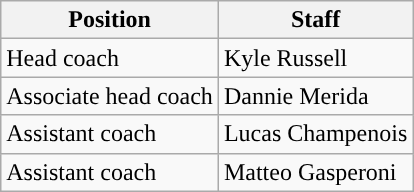<table class="wikitable">
<tr>
<th width=px>Position</th>
<th width=px>Staff</th>
</tr>
<tr>
<td>Head coach</td>
<td> Kyle Russell</td>
</tr>
<tr>
<td>Associate head coach</td>
<td> Dannie Merida</td>
</tr>
<tr>
<td>Assistant coach</td>
<td> Lucas Champenois</td>
</tr>
<tr>
<td>Assistant coach</td>
<td> Matteo Gasperoni</td>
</tr>
</table>
